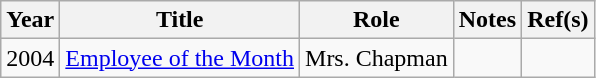<table class="wikitable">
<tr>
<th>Year</th>
<th>Title</th>
<th>Role</th>
<th>Notes</th>
<th>Ref(s)</th>
</tr>
<tr>
<td>2004</td>
<td><a href='#'>Employee of the Month</a></td>
<td>Mrs. Chapman</td>
<td></td>
<td></td>
</tr>
</table>
